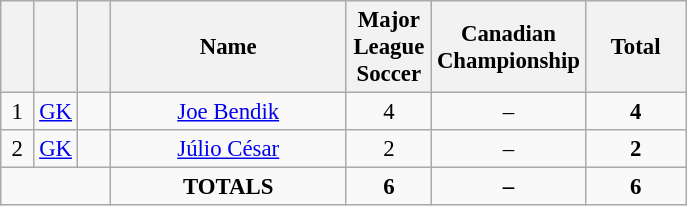<table class="wikitable" style="font-size: 95%; text-align: center;">
<tr>
<th width=15></th>
<th width=15></th>
<th width=15></th>
<th width=150>Name</th>
<th width=50>Major League Soccer</th>
<th width=50>Canadian Championship</th>
<th width=60>Total</th>
</tr>
<tr>
<td>1</td>
<td><a href='#'>GK</a></td>
<td></td>
<td><a href='#'>Joe Bendik</a></td>
<td>4</td>
<td>–</td>
<td><strong>4</strong></td>
</tr>
<tr>
<td>2</td>
<td><a href='#'>GK</a></td>
<td></td>
<td><a href='#'>Júlio César</a></td>
<td>2</td>
<td>–</td>
<td><strong>2</strong></td>
</tr>
<tr>
<td colspan="3"></td>
<td><strong>TOTALS</strong></td>
<td><strong>6</strong></td>
<td><strong>–</strong></td>
<td><strong>6</strong></td>
</tr>
</table>
